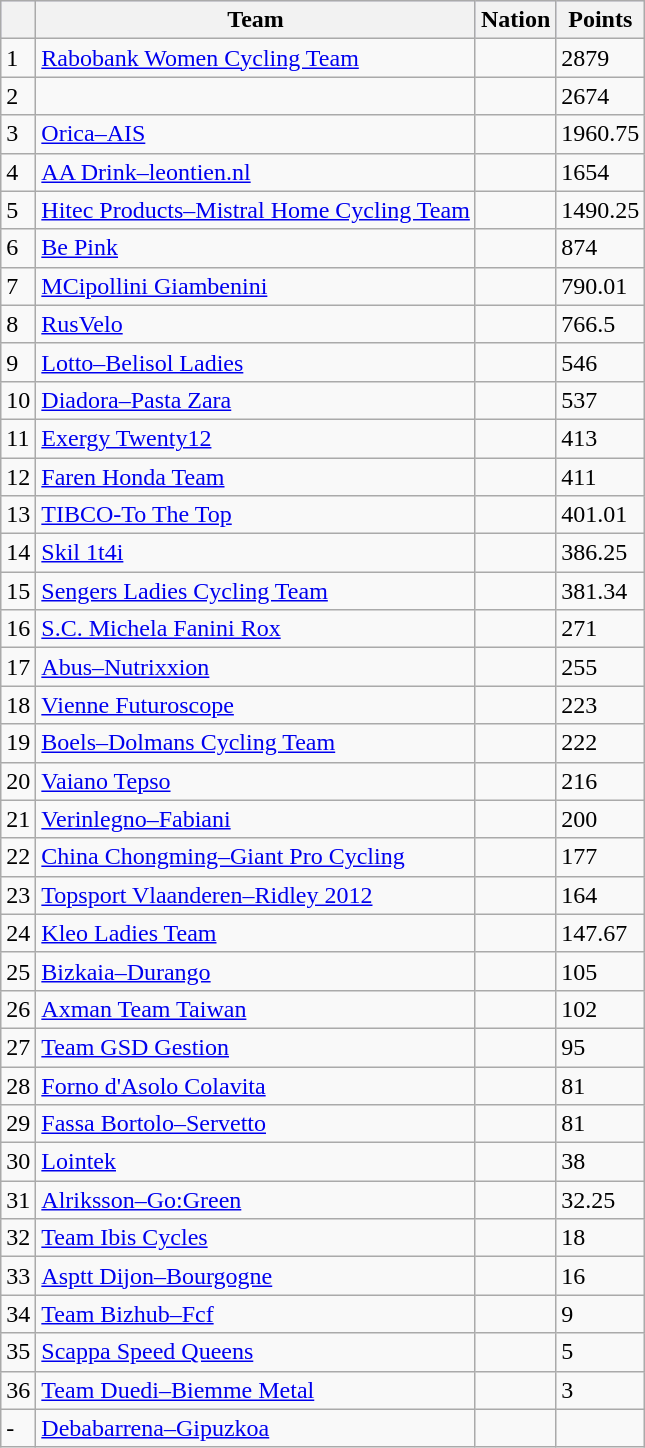<table class="wikitable sortable">
<tr style=background:#ccccff;>
<th></th>
<th>Team</th>
<th>Nation</th>
<th>Points</th>
</tr>
<tr>
<td>1</td>
<td><a href='#'>Rabobank Women Cycling Team</a></td>
<td></td>
<td>2879</td>
</tr>
<tr>
<td>2</td>
<td></td>
<td></td>
<td>2674</td>
</tr>
<tr>
<td>3</td>
<td><a href='#'>Orica–AIS</a></td>
<td></td>
<td>1960.75</td>
</tr>
<tr>
<td>4</td>
<td><a href='#'>AA Drink–leontien.nl</a></td>
<td></td>
<td>1654</td>
</tr>
<tr>
<td>5</td>
<td><a href='#'>Hitec Products–Mistral Home Cycling Team</a></td>
<td></td>
<td>1490.25</td>
</tr>
<tr>
<td>6</td>
<td><a href='#'>Be Pink</a></td>
<td></td>
<td>874</td>
</tr>
<tr>
<td>7</td>
<td><a href='#'>MCipollini Giambenini</a></td>
<td></td>
<td>790.01</td>
</tr>
<tr>
<td>8</td>
<td><a href='#'>RusVelo</a></td>
<td></td>
<td>766.5</td>
</tr>
<tr>
<td>9</td>
<td><a href='#'>Lotto–Belisol Ladies</a></td>
<td></td>
<td>546</td>
</tr>
<tr>
<td>10</td>
<td><a href='#'>Diadora–Pasta Zara</a></td>
<td></td>
<td>537</td>
</tr>
<tr>
<td>11</td>
<td><a href='#'>Exergy Twenty12</a></td>
<td></td>
<td>413</td>
</tr>
<tr>
<td>12</td>
<td><a href='#'>Faren Honda Team</a></td>
<td></td>
<td>411</td>
</tr>
<tr>
<td>13</td>
<td><a href='#'>TIBCO-To The Top</a></td>
<td></td>
<td>401.01</td>
</tr>
<tr>
<td>14</td>
<td><a href='#'>Skil 1t4i</a></td>
<td></td>
<td>386.25</td>
</tr>
<tr>
<td>15</td>
<td><a href='#'>Sengers Ladies Cycling Team</a></td>
<td></td>
<td>381.34</td>
</tr>
<tr>
<td>16</td>
<td><a href='#'>S.C. Michela Fanini Rox</a></td>
<td></td>
<td>271</td>
</tr>
<tr>
<td>17</td>
<td><a href='#'>Abus–Nutrixxion</a></td>
<td></td>
<td>255</td>
</tr>
<tr>
<td>18</td>
<td><a href='#'>Vienne Futuroscope</a></td>
<td></td>
<td>223</td>
</tr>
<tr>
<td>19</td>
<td><a href='#'>Boels–Dolmans Cycling Team</a></td>
<td></td>
<td>222</td>
</tr>
<tr>
<td>20</td>
<td><a href='#'>Vaiano Tepso</a></td>
<td></td>
<td>216</td>
</tr>
<tr>
<td>21</td>
<td><a href='#'>Verinlegno–Fabiani</a></td>
<td></td>
<td>200</td>
</tr>
<tr>
<td>22</td>
<td><a href='#'>China Chongming–Giant Pro Cycling</a></td>
<td></td>
<td>177</td>
</tr>
<tr>
<td>23</td>
<td><a href='#'>Topsport Vlaanderen–Ridley 2012</a></td>
<td></td>
<td>164</td>
</tr>
<tr>
<td>24</td>
<td><a href='#'>Kleo Ladies Team</a></td>
<td></td>
<td>147.67</td>
</tr>
<tr>
<td>25</td>
<td><a href='#'>Bizkaia–Durango</a></td>
<td></td>
<td>105</td>
</tr>
<tr>
<td>26</td>
<td><a href='#'>Axman Team Taiwan</a></td>
<td></td>
<td>102</td>
</tr>
<tr>
<td>27</td>
<td><a href='#'>Team GSD Gestion</a></td>
<td></td>
<td>95</td>
</tr>
<tr>
<td>28</td>
<td><a href='#'>Forno d'Asolo Colavita</a></td>
<td></td>
<td>81</td>
</tr>
<tr>
<td>29</td>
<td><a href='#'>Fassa Bortolo–Servetto</a></td>
<td></td>
<td>81</td>
</tr>
<tr>
<td>30</td>
<td><a href='#'>Lointek</a></td>
<td></td>
<td>38</td>
</tr>
<tr>
<td>31</td>
<td><a href='#'>Alriksson–Go:Green</a></td>
<td></td>
<td>32.25</td>
</tr>
<tr>
<td>32</td>
<td><a href='#'>Team Ibis Cycles</a></td>
<td></td>
<td>18</td>
</tr>
<tr>
<td>33</td>
<td><a href='#'>Asptt Dijon–Bourgogne</a></td>
<td></td>
<td>16</td>
</tr>
<tr>
<td>34</td>
<td><a href='#'>Team Bizhub–Fcf</a></td>
<td></td>
<td>9</td>
</tr>
<tr>
<td>35</td>
<td><a href='#'>Scappa Speed Queens</a></td>
<td></td>
<td>5</td>
</tr>
<tr>
<td>36</td>
<td><a href='#'>Team Duedi–Biemme Metal</a></td>
<td></td>
<td>3</td>
</tr>
<tr>
<td>-</td>
<td><a href='#'>Debabarrena–Gipuzkoa</a></td>
<td></td>
<td></td>
</tr>
</table>
